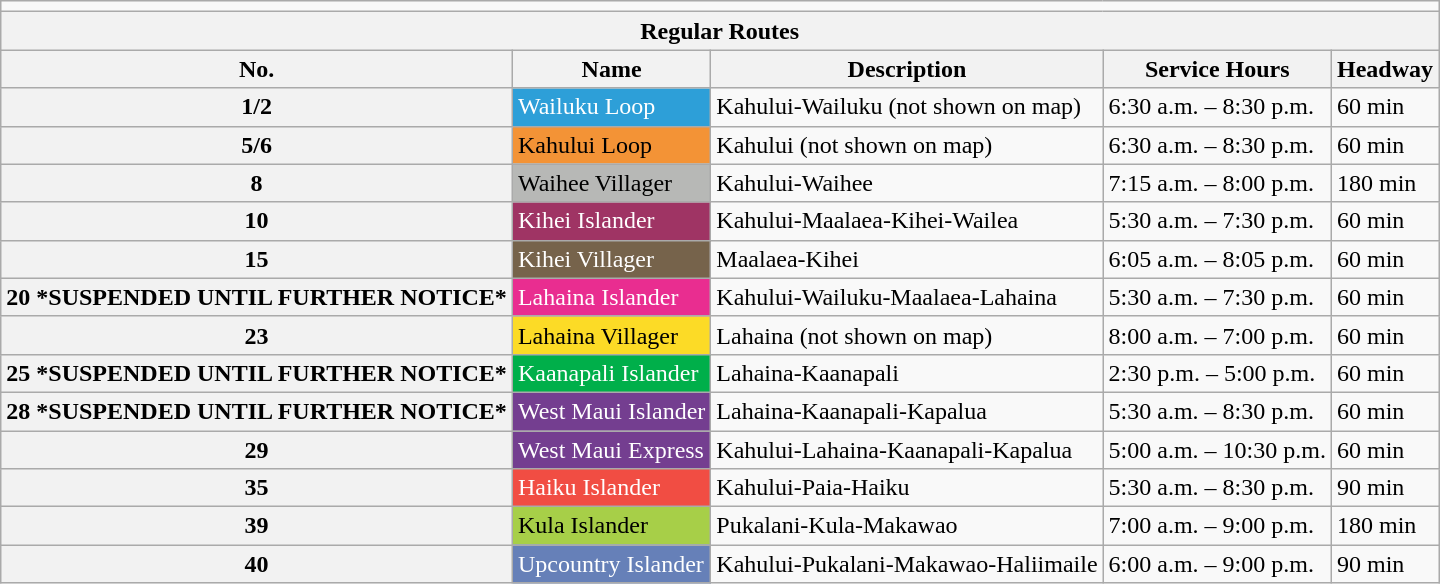<table class="wikitable">
<tr>
<td colspan=5 style="text-align:center"></td>
</tr>
<tr>
<th colspan="5">Regular Routes</th>
</tr>
<tr>
<th>No.</th>
<th>Name</th>
<th>Description</th>
<th>Service Hours</th>
<th>Headway</th>
</tr>
<tr>
<th>1/2</th>
<td style="background:#2d9fd8;color:#fff">Wailuku Loop</td>
<td>Kahului-Wailuku (not shown on map)</td>
<td>6:30 a.m. – 8:30 p.m.</td>
<td>60 min</td>
</tr>
<tr>
<th>5/6</th>
<td style="background:#f39336;color:#000">Kahului Loop</td>
<td>Kahului (not shown on map)</td>
<td>6:30 a.m. – 8:30 p.m.</td>
<td>60 min</td>
</tr>
<tr>
<th>8</th>
<td style="background:#b7b8b6;color:#000">Waihee Villager</td>
<td>Kahului-Waihee</td>
<td>7:15 a.m. – 8:00 p.m.</td>
<td>180 min</td>
</tr>
<tr>
<th>10</th>
<td style="background:#9f3464;color:#fff">Kihei Islander</td>
<td>Kahului-Maalaea-Kihei-Wailea</td>
<td>5:30 a.m. – 7:30 p.m.</td>
<td>60 min</td>
</tr>
<tr>
<th>15</th>
<td style="background:#76634b;color:#fff">Kihei Villager</td>
<td>Maalaea-Kihei</td>
<td>6:05 a.m. – 8:05 p.m.</td>
<td>60 min</td>
</tr>
<tr>
<th>20 *SUSPENDED UNTIL FURTHER NOTICE*</th>
<td style="background:#e92d90;color:#fff">Lahaina Islander</td>
<td>Kahului-Wailuku-Maalaea-Lahaina</td>
<td>5:30 a.m. – 7:30 p.m.</td>
<td>60 min</td>
</tr>
<tr>
<th>23</th>
<td style="background:#fcdb26;color:#000">Lahaina Villager</td>
<td>Lahaina (not shown on map)</td>
<td>8:00 a.m. – 7:00 p.m.</td>
<td>60 min</td>
</tr>
<tr>
<th>25 *SUSPENDED UNTIL FURTHER NOTICE*</th>
<td style="background:#00af4a;color:#fff">Kaanapali Islander</td>
<td>Lahaina-Kaanapali</td>
<td>2:30 p.m. – 5:00 p.m.</td>
<td>60 min</td>
</tr>
<tr>
<th>28 *SUSPENDED UNTIL FURTHER NOTICE*</th>
<td style="background:#743e90;color:#fff">West Maui Islander</td>
<td>Lahaina-Kaanapali-Kapalua</td>
<td>5:30 a.m. – 8:30 p.m.</td>
<td>60 min</td>
</tr>
<tr>
<th>29</th>
<td style="background:#743e90;color:#fff">West Maui Express</td>
<td>Kahului-Lahaina-Kaanapali-Kapalua</td>
<td>5:00 a.m. – 10:30 p.m.</td>
<td>60 min</td>
</tr>
<tr>
<th>35</th>
<td style="background:#f14d43;color:#fff">Haiku Islander</td>
<td>Kahului-Paia-Haiku</td>
<td>5:30 a.m. – 8:30 p.m.</td>
<td>90 min</td>
</tr>
<tr>
<th>39</th>
<td style="background:#a7cf48;color:#000">Kula Islander</td>
<td>Pukalani-Kula-Makawao</td>
<td>7:00 a.m. – 9:00 p.m.</td>
<td>180 min</td>
</tr>
<tr>
<th>40</th>
<td style="background:#6680b8;color:#fff">Upcountry Islander</td>
<td>Kahului-Pukalani-Makawao-Haliimaile</td>
<td>6:00 a.m. – 9:00 p.m.</td>
<td>90 min</td>
</tr>
</table>
